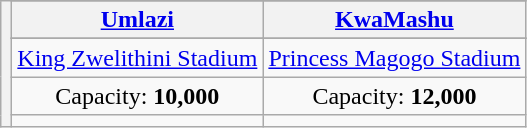<table class=wikitable style="text-align:center">
<tr>
<th rowspan="6"></th>
</tr>
<tr>
<th><a href='#'>Umlazi</a></th>
<th><a href='#'>KwaMashu</a></th>
</tr>
<tr>
</tr>
<tr>
<td><a href='#'>King Zwelithini Stadium</a></td>
<td><a href='#'>Princess Magogo Stadium</a></td>
</tr>
<tr>
<td>Capacity: <strong>10,000</strong></td>
<td>Capacity: <strong>12,000</strong></td>
</tr>
<tr>
<td></td>
<td></td>
</tr>
</table>
